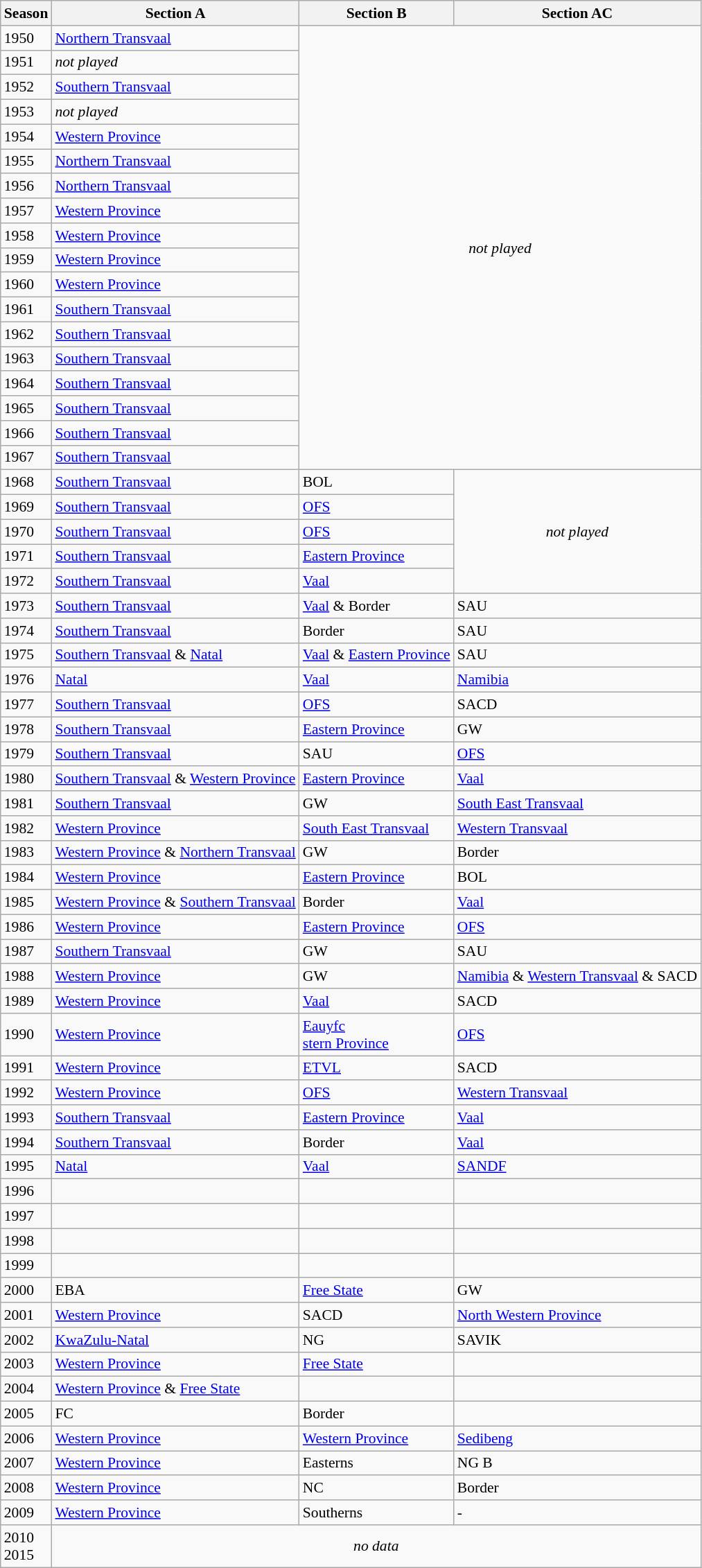<table class=wikitable style="font-size:90%;">
<tr>
<th>Season</th>
<th>Section A</th>
<th>Section B</th>
<th>Section AC</th>
</tr>
<tr>
<td>1950</td>
<td><a href='#'>Northern Transvaal</a></td>
<td rowspan=18 colspan=2 align=center><em>not played</em></td>
</tr>
<tr>
<td>1951</td>
<td><em>not played</em></td>
</tr>
<tr>
<td>1952</td>
<td><a href='#'>Southern Transvaal</a></td>
</tr>
<tr>
<td>1953</td>
<td><em>not played</em></td>
</tr>
<tr>
<td>1954</td>
<td><a href='#'>Western Province</a></td>
</tr>
<tr>
<td>1955</td>
<td><a href='#'>Northern Transvaal</a></td>
</tr>
<tr>
<td>1956</td>
<td><a href='#'>Northern Transvaal</a></td>
</tr>
<tr>
<td>1957</td>
<td><a href='#'>Western Province</a></td>
</tr>
<tr>
<td>1958</td>
<td><a href='#'>Western Province</a></td>
</tr>
<tr>
<td>1959</td>
<td><a href='#'>Western Province</a></td>
</tr>
<tr>
<td>1960</td>
<td><a href='#'>Western Province</a></td>
</tr>
<tr>
<td>1961</td>
<td><a href='#'>Southern Transvaal</a></td>
</tr>
<tr>
<td>1962</td>
<td><a href='#'>Southern Transvaal</a></td>
</tr>
<tr>
<td>1963</td>
<td><a href='#'>Southern Transvaal</a></td>
</tr>
<tr>
<td>1964</td>
<td><a href='#'>Southern Transvaal</a></td>
</tr>
<tr>
<td>1965</td>
<td><a href='#'>Southern Transvaal</a></td>
</tr>
<tr>
<td>1966</td>
<td><a href='#'>Southern Transvaal</a></td>
</tr>
<tr>
<td>1967</td>
<td><a href='#'>Southern Transvaal</a></td>
</tr>
<tr>
<td>1968</td>
<td><a href='#'>Southern Transvaal</a></td>
<td>BOL</td>
<td rowspan=5 align=center><em>not played</em></td>
</tr>
<tr>
<td>1969</td>
<td><a href='#'>Southern Transvaal</a></td>
<td><a href='#'>OFS</a></td>
</tr>
<tr>
<td>1970</td>
<td><a href='#'>Southern Transvaal</a></td>
<td><a href='#'>OFS</a></td>
</tr>
<tr>
<td>1971</td>
<td><a href='#'>Southern Transvaal</a></td>
<td><a href='#'>Eastern Province</a></td>
</tr>
<tr>
<td>1972</td>
<td><a href='#'>Southern Transvaal</a></td>
<td><a href='#'>Vaal</a></td>
</tr>
<tr>
<td>1973</td>
<td><a href='#'>Southern Transvaal</a></td>
<td><a href='#'>Vaal</a> & Border</td>
<td>SAU</td>
</tr>
<tr>
<td>1974</td>
<td><a href='#'>Southern Transvaal</a></td>
<td>Border</td>
<td>SAU</td>
</tr>
<tr>
<td>1975</td>
<td><a href='#'>Southern Transvaal</a> & <a href='#'>Natal</a></td>
<td><a href='#'>Vaal</a> & <a href='#'>Eastern Province</a></td>
<td>SAU</td>
</tr>
<tr>
<td>1976</td>
<td><a href='#'>Natal</a></td>
<td><a href='#'>Vaal</a></td>
<td><a href='#'>Namibia</a></td>
</tr>
<tr>
<td>1977</td>
<td><a href='#'>Southern Transvaal</a></td>
<td><a href='#'>OFS</a></td>
<td>SACD</td>
</tr>
<tr>
<td>1978</td>
<td><a href='#'>Southern Transvaal</a></td>
<td><a href='#'>Eastern Province</a></td>
<td>GW</td>
</tr>
<tr>
<td>1979</td>
<td><a href='#'>Southern Transvaal</a></td>
<td>SAU</td>
<td><a href='#'>OFS</a></td>
</tr>
<tr>
<td>1980</td>
<td><a href='#'>Southern Transvaal</a> & <a href='#'>Western Province</a></td>
<td><a href='#'>Eastern Province</a></td>
<td><a href='#'>Vaal</a></td>
</tr>
<tr>
<td>1981</td>
<td><a href='#'>Southern Transvaal</a></td>
<td>GW</td>
<td><a href='#'>South East Transvaal</a></td>
</tr>
<tr>
<td>1982</td>
<td><a href='#'>Western Province</a></td>
<td><a href='#'>South East Transvaal</a></td>
<td><a href='#'>Western Transvaal</a></td>
</tr>
<tr>
<td>1983</td>
<td><a href='#'>Western Province</a> & <a href='#'>Northern Transvaal</a></td>
<td>GW</td>
<td>Border</td>
</tr>
<tr>
<td>1984</td>
<td><a href='#'>Western Province</a></td>
<td><a href='#'>Eastern Province</a></td>
<td>BOL</td>
</tr>
<tr>
<td>1985</td>
<td><a href='#'>Western Province</a> & <a href='#'>Southern Transvaal</a></td>
<td>Border</td>
<td><a href='#'>Vaal</a></td>
</tr>
<tr>
<td>1986</td>
<td><a href='#'>Western Province</a></td>
<td><a href='#'>Eastern Province</a></td>
<td><a href='#'>OFS</a></td>
</tr>
<tr>
<td>1987</td>
<td><a href='#'>Southern Transvaal</a></td>
<td>GW</td>
<td>SAU</td>
</tr>
<tr>
<td>1988</td>
<td><a href='#'>Western Province</a></td>
<td>GW</td>
<td><a href='#'>Namibia</a> & <a href='#'>Western Transvaal</a> & SACD</td>
</tr>
<tr>
<td>1989</td>
<td><a href='#'>Western Province</a></td>
<td><a href='#'>Vaal</a></td>
<td>SACD</td>
</tr>
<tr>
<td>1990</td>
<td><a href='#'>Western Province</a></td>
<td><a href='#'>Eauyfc</a><br><a href='#'>stern Province</a></td>
<td><a href='#'>OFS</a></td>
</tr>
<tr>
<td>1991</td>
<td><a href='#'>Western Province</a></td>
<td><a href='#'>ETVL</a></td>
<td>SACD</td>
</tr>
<tr>
<td>1992</td>
<td><a href='#'>Western Province</a></td>
<td><a href='#'>OFS</a></td>
<td><a href='#'>Western Transvaal</a></td>
</tr>
<tr>
<td>1993</td>
<td><a href='#'>Southern Transvaal</a></td>
<td><a href='#'>Eastern Province</a></td>
<td><a href='#'>Vaal</a></td>
</tr>
<tr>
<td>1994</td>
<td><a href='#'>Southern Transvaal</a></td>
<td>Border</td>
<td><a href='#'>Vaal</a></td>
</tr>
<tr>
<td>1995</td>
<td><a href='#'>Natal</a></td>
<td><a href='#'>Vaal</a></td>
<td><a href='#'>SANDF</a></td>
</tr>
<tr>
<td>1996</td>
<td></td>
<td></td>
<td></td>
</tr>
<tr>
<td>1997</td>
<td></td>
<td></td>
<td></td>
</tr>
<tr>
<td>1998</td>
<td></td>
<td></td>
<td></td>
</tr>
<tr>
<td>1999</td>
<td></td>
<td></td>
<td></td>
</tr>
<tr>
<td>2000</td>
<td>EBA</td>
<td><a href='#'>Free State</a></td>
<td>GW</td>
</tr>
<tr>
<td>2001</td>
<td><a href='#'>Western Province</a></td>
<td>SACD</td>
<td><a href='#'>North Western Province</a></td>
</tr>
<tr>
<td>2002</td>
<td><a href='#'>KwaZulu-Natal</a></td>
<td>NG</td>
<td>SAVIK</td>
</tr>
<tr>
<td>2003</td>
<td><a href='#'>Western Province</a></td>
<td><a href='#'>Free State</a></td>
<td></td>
</tr>
<tr>
<td>2004</td>
<td><a href='#'>Western Province</a> & <a href='#'>Free State</a></td>
<td></td>
<td></td>
</tr>
<tr>
<td>2005</td>
<td>FC</td>
<td>Border</td>
<td></td>
</tr>
<tr>
<td>2006</td>
<td><a href='#'>Western Province</a></td>
<td><a href='#'>Western Province</a></td>
<td><a href='#'>Sedibeng</a></td>
</tr>
<tr>
<td>2007</td>
<td><a href='#'>Western Province</a></td>
<td>Easterns</td>
<td>NG B</td>
</tr>
<tr>
<td>2008</td>
<td><a href='#'>Western Province</a></td>
<td>NC</td>
<td>Border</td>
</tr>
<tr>
<td>2009</td>
<td><a href='#'>Western Province</a></td>
<td>Southerns</td>
<td>-</td>
</tr>
<tr>
<td>2010<br>2015</td>
<td colspan=3 align=center><em>no data</em></td>
</tr>
</table>
